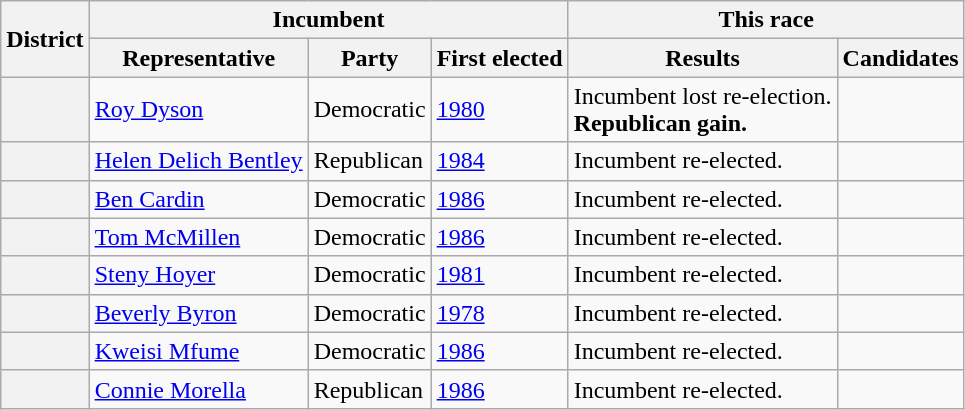<table class=wikitable>
<tr>
<th rowspan=2>District</th>
<th colspan=3>Incumbent</th>
<th colspan=2>This race</th>
</tr>
<tr>
<th>Representative</th>
<th>Party</th>
<th>First elected</th>
<th>Results</th>
<th>Candidates</th>
</tr>
<tr>
<th></th>
<td><a href='#'>Roy Dyson</a></td>
<td>Democratic</td>
<td><a href='#'>1980</a></td>
<td>Incumbent lost re-election.<br><strong>Republican gain.</strong></td>
<td nowrap></td>
</tr>
<tr>
<th></th>
<td><a href='#'>Helen Delich Bentley</a></td>
<td>Republican</td>
<td><a href='#'>1984</a></td>
<td>Incumbent re-elected.</td>
<td nowrap></td>
</tr>
<tr>
<th></th>
<td><a href='#'>Ben Cardin</a></td>
<td>Democratic</td>
<td><a href='#'>1986</a></td>
<td>Incumbent re-elected.</td>
<td nowrap></td>
</tr>
<tr>
<th></th>
<td><a href='#'>Tom McMillen</a></td>
<td>Democratic</td>
<td><a href='#'>1986</a></td>
<td>Incumbent re-elected.</td>
<td nowrap></td>
</tr>
<tr>
<th></th>
<td><a href='#'>Steny Hoyer</a></td>
<td>Democratic</td>
<td><a href='#'>1981</a></td>
<td>Incumbent re-elected.</td>
<td nowrap></td>
</tr>
<tr>
<th></th>
<td><a href='#'>Beverly Byron</a></td>
<td>Democratic</td>
<td><a href='#'>1978</a></td>
<td>Incumbent re-elected.</td>
<td nowrap></td>
</tr>
<tr>
<th></th>
<td><a href='#'>Kweisi Mfume</a></td>
<td>Democratic</td>
<td><a href='#'>1986</a></td>
<td>Incumbent re-elected.</td>
<td nowrap></td>
</tr>
<tr>
<th></th>
<td><a href='#'>Connie Morella</a></td>
<td>Republican</td>
<td><a href='#'>1986</a></td>
<td>Incumbent re-elected.</td>
<td nowrap></td>
</tr>
</table>
